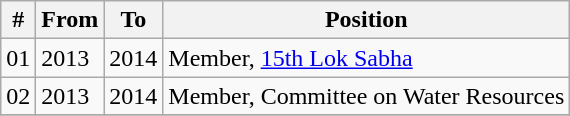<table class="wikitable sortable">
<tr>
<th>#</th>
<th>From</th>
<th>To</th>
<th>Position</th>
</tr>
<tr>
<td>01</td>
<td>2013</td>
<td>2014</td>
<td>Member, <a href='#'>15th Lok Sabha</a></td>
</tr>
<tr>
<td>02</td>
<td>2013</td>
<td>2014</td>
<td>Member, Committee on Water Resources</td>
</tr>
<tr>
</tr>
</table>
